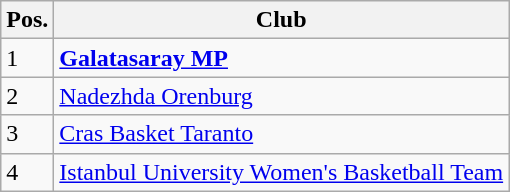<table class="wikitable">
<tr>
<th>Pos.</th>
<th>Club</th>
</tr>
<tr>
<td>1</td>
<td> <strong><a href='#'>Galatasaray MP</a></strong></td>
</tr>
<tr>
<td>2</td>
<td> <a href='#'>Nadezhda Orenburg</a></td>
</tr>
<tr>
<td>3</td>
<td> <a href='#'>Cras Basket Taranto</a></td>
</tr>
<tr>
<td>4</td>
<td> <a href='#'>Istanbul University Women's Basketball Team</a></td>
</tr>
</table>
